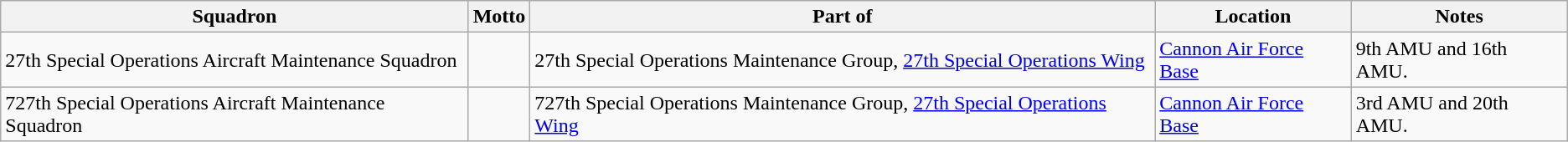<table class="wikitable sortable">
<tr>
<th>Squadron</th>
<th>Motto</th>
<th>Part of</th>
<th>Location</th>
<th>Notes</th>
</tr>
<tr>
<td>27th Special Operations Aircraft Maintenance Squadron</td>
<td></td>
<td>27th Special Operations Maintenance Group, <a href='#'>27th Special Operations Wing</a></td>
<td><a href='#'>Cannon Air Force Base</a></td>
<td>9th AMU and 16th AMU.</td>
</tr>
<tr>
<td>727th Special Operations Aircraft Maintenance Squadron</td>
<td></td>
<td>727th Special Operations Maintenance Group, <a href='#'>27th Special Operations Wing</a></td>
<td><a href='#'>Cannon Air Force Base</a></td>
<td>3rd AMU and 20th AMU.</td>
</tr>
</table>
